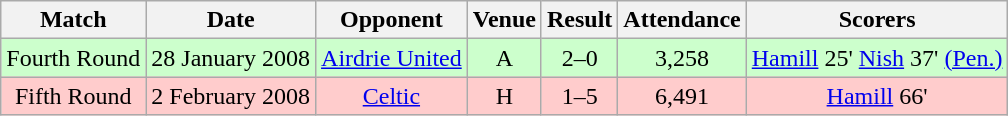<table class="wikitable" style="font-size:100%; text-align:center">
<tr>
<th>Match</th>
<th>Date</th>
<th>Opponent</th>
<th>Venue</th>
<th>Result</th>
<th>Attendance</th>
<th>Scorers</th>
</tr>
<tr style="background: #CCFFCC;">
<td>Fourth Round</td>
<td>28 January 2008</td>
<td><a href='#'>Airdrie United</a></td>
<td>A</td>
<td>2–0</td>
<td>3,258</td>
<td><a href='#'>Hamill</a> 25' <a href='#'>Nish</a> 37' <a href='#'>(Pen.)</a></td>
</tr>
<tr style="background: #FFCCCC;">
<td>Fifth Round</td>
<td>2 February 2008</td>
<td><a href='#'>Celtic</a></td>
<td>H</td>
<td>1–5</td>
<td>6,491</td>
<td><a href='#'>Hamill</a> 66'</td>
</tr>
</table>
